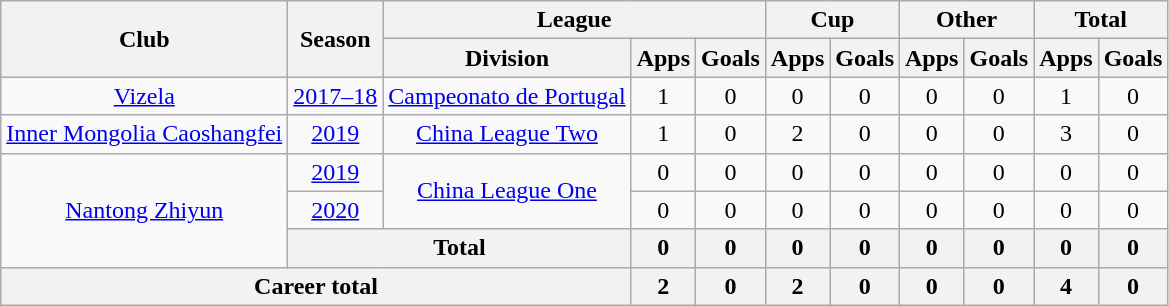<table class=wikitable style=text-align:center>
<tr>
<th rowspan=2>Club</th>
<th rowspan=2>Season</th>
<th colspan=3>League</th>
<th colspan=2>Cup</th>
<th colspan=2>Other</th>
<th colspan=2>Total</th>
</tr>
<tr>
<th>Division</th>
<th>Apps</th>
<th>Goals</th>
<th>Apps</th>
<th>Goals</th>
<th>Apps</th>
<th>Goals</th>
<th>Apps</th>
<th>Goals</th>
</tr>
<tr>
<td><a href='#'>Vizela</a></td>
<td><a href='#'>2017–18</a></td>
<td><a href='#'>Campeonato de Portugal</a></td>
<td>1</td>
<td>0</td>
<td>0</td>
<td>0</td>
<td>0</td>
<td>0</td>
<td>1</td>
<td>0</td>
</tr>
<tr>
<td><a href='#'>Inner Mongolia Caoshangfei</a></td>
<td><a href='#'>2019</a></td>
<td><a href='#'>China League Two</a></td>
<td>1</td>
<td>0</td>
<td>2</td>
<td>0</td>
<td>0</td>
<td>0</td>
<td>3</td>
<td>0</td>
</tr>
<tr>
<td rowspan=3><a href='#'>Nantong Zhiyun</a></td>
<td><a href='#'>2019</a></td>
<td rowspan=2><a href='#'>China League One</a></td>
<td>0</td>
<td>0</td>
<td>0</td>
<td>0</td>
<td>0</td>
<td>0</td>
<td>0</td>
<td>0</td>
</tr>
<tr>
<td><a href='#'>2020</a></td>
<td>0</td>
<td>0</td>
<td>0</td>
<td>0</td>
<td>0</td>
<td>0</td>
<td>0</td>
<td>0</td>
</tr>
<tr>
<th colspan=2>Total</th>
<th>0</th>
<th>0</th>
<th>0</th>
<th>0</th>
<th>0</th>
<th>0</th>
<th>0</th>
<th>0</th>
</tr>
<tr>
<th colspan=3>Career total</th>
<th>2</th>
<th>0</th>
<th>2</th>
<th>0</th>
<th>0</th>
<th>0</th>
<th>4</th>
<th>0</th>
</tr>
</table>
